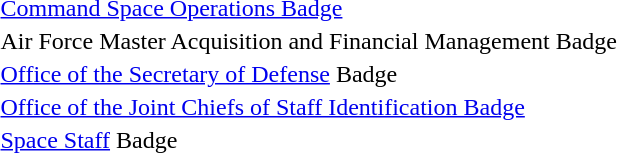<table>
<tr>
<td></td>
<td><a href='#'>Command Space Operations Badge</a></td>
</tr>
<tr>
<td></td>
<td>Air Force Master Acquisition and Financial Management Badge</td>
</tr>
<tr>
<td></td>
<td><a href='#'>Office of the Secretary of Defense</a> Badge</td>
</tr>
<tr>
<td></td>
<td><a href='#'>Office of the Joint Chiefs of Staff Identification Badge</a></td>
</tr>
<tr>
<td></td>
<td><a href='#'>Space Staff</a> Badge</td>
</tr>
</table>
